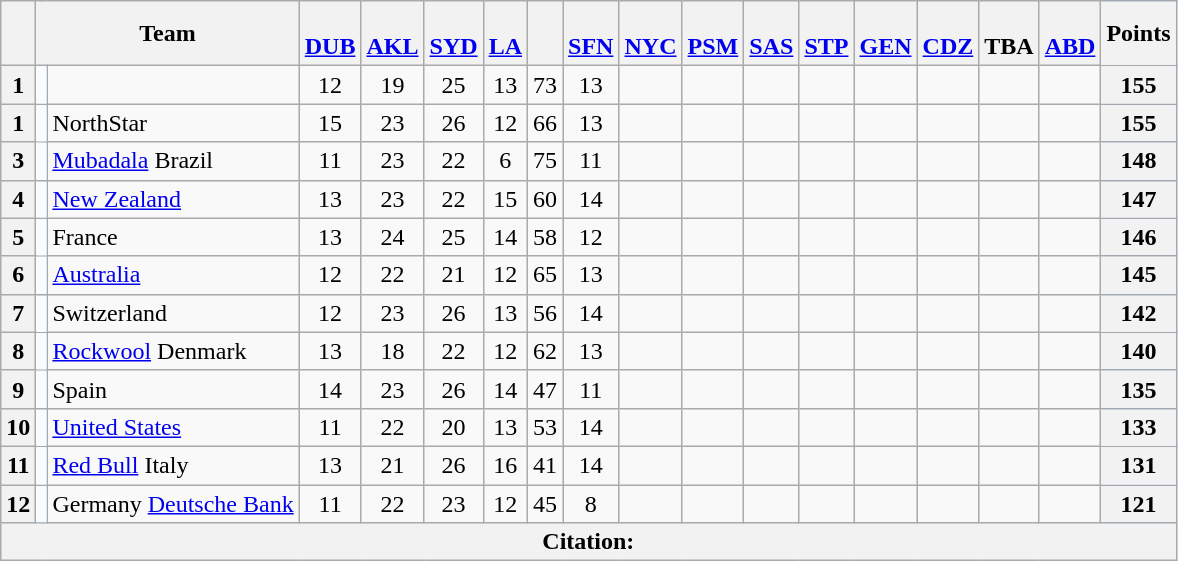<table class="wikitable sortable" style=text-align:center>
<tr>
<th></th>
<th colspan="2">Team</th>
<th><br><a href='#'>DUB</a></th>
<th><br><a href='#'>AKL</a></th>
<th><br><a href='#'>SYD</a></th>
<th><br><a href='#'>LA</a></th>
<th></th>
<th><br><a href='#'>SFN</a></th>
<th><br><a href='#'>NYC</a></th>
<th><br><a href='#'>PSM</a></th>
<th><br><a href='#'>SAS</a></th>
<th><br><a href='#'>STP</a></th>
<th><br><a href='#'>GEN</a></th>
<th><br><a href='#'>CDZ</a></th>
<th><br>TBA</th>
<th><br><a href='#'>ABD</a></th>
<th style=" border:1px solid #a2a9b1; position:sticky; right: 0" nowrap="">Points</th>
</tr>
<tr>
<th>1</th>
<td style=" border:1px solid #a2a9b1; position:sticky; left: 0; background:#F8FCFF;"></td>
<td align="left" nowrap=""></td>
<td>12</td>
<td>19</td>
<td>25</td>
<td>13</td>
<td>73</td>
<td>13</td>
<td></td>
<td></td>
<td></td>
<td></td>
<td></td>
<td></td>
<td></td>
<td></td>
<th style=" border:1px solid #a2a9b1; position:sticky; right: 0" nowrap="">155</th>
</tr>
<tr>
<th>1</th>
<td style=" border:1px solid #a2a9b1; position:sticky; left: 0; background:#F8FCFF;"></td>
<td align="left" nowrap="">NorthStar</td>
<td>15</td>
<td>23</td>
<td>26</td>
<td>12</td>
<td>66</td>
<td>13</td>
<td></td>
<td></td>
<td></td>
<td></td>
<td></td>
<td></td>
<td></td>
<td></td>
<th style=" border:1px solid #a2a9b1; position:sticky; right: 0" nowrap="">155</th>
</tr>
<tr>
<th>3</th>
<td style=" border:1px solid #a2a9b1; position:sticky; left: 0; background:#F8FCFF;"></td>
<td align="left" nowrap=""><a href='#'>Mubadala</a> Brazil</td>
<td>11</td>
<td>23</td>
<td>22</td>
<td>6</td>
<td>75</td>
<td>11</td>
<td></td>
<td></td>
<td></td>
<td></td>
<td></td>
<td></td>
<td></td>
<td></td>
<th style=" border:1px solid #a2a9b1; position:sticky; right: 0" nowrap="">148</th>
</tr>
<tr>
<th>4</th>
<td style=" border:1px solid #a2a9b1; position:sticky; left: 0; background:#F8FCFF;"></td>
<td align="left" nowrap=""><a href='#'>New Zealand</a></td>
<td>13</td>
<td>23</td>
<td>22</td>
<td>15</td>
<td>60</td>
<td>14</td>
<td></td>
<td></td>
<td></td>
<td></td>
<td></td>
<td></td>
<td></td>
<td></td>
<th style=" border:1px solid #a2a9b1; position:sticky; right: 0" nowrap="">147</th>
</tr>
<tr>
<th>5</th>
<td style=" border:1px solid #a2a9b1; position:sticky; left: 0; background:#F8FCFF;"></td>
<td align="left" nowrap="">France</td>
<td>13</td>
<td>24</td>
<td>25</td>
<td>14</td>
<td>58</td>
<td>12</td>
<td></td>
<td></td>
<td></td>
<td></td>
<td></td>
<td></td>
<td></td>
<td></td>
<th style=" border:1px solid #a2a9b1; position:sticky; right: 0" nowrap="">146</th>
</tr>
<tr>
<th>6</th>
<td style=" border:1px solid #a2a9b1; position:sticky; left: 0; background:#F8FCFF;"></td>
<td align="left" nowrap=""><a href='#'>Australia</a></td>
<td>12</td>
<td>22</td>
<td>21</td>
<td>12</td>
<td>65</td>
<td>13</td>
<td></td>
<td></td>
<td></td>
<td></td>
<td></td>
<td></td>
<td></td>
<td></td>
<th style=" border:1px solid #a2a9b1; position:sticky; right: 0" nowrap="">145</th>
</tr>
<tr>
<th>7</th>
<td style=" border:1px solid #a2a9b1; position:sticky; left: 0; background:#F8FCFF;"></td>
<td align="left" nowrap="">Switzerland</td>
<td>12</td>
<td>23</td>
<td>26</td>
<td>13</td>
<td>56</td>
<td>14</td>
<td></td>
<td></td>
<td></td>
<td></td>
<td></td>
<td></td>
<td></td>
<td></td>
<th style=" border:1px solid #a2a9b1; position:sticky; right: 0" nowrap="">142</th>
</tr>
<tr>
<th>8</th>
<td style=" border:1px solid #a2a9b1; position:sticky; left: 0; background:#F8FCFF;"></td>
<td align="left" nowrap=""><a href='#'>Rockwool</a> Denmark</td>
<td>13</td>
<td>18</td>
<td>22</td>
<td>12</td>
<td>62</td>
<td>13</td>
<td></td>
<td></td>
<td></td>
<td></td>
<td></td>
<td></td>
<td></td>
<td></td>
<th style=" border:1px solid #a2a9b1; position:sticky; right: 0" nowrap="">140</th>
</tr>
<tr>
<th>9</th>
<td style=" border:1px solid #a2a9b1; position:sticky; left: 0; background:#F8FCFF;"></td>
<td align="left" nowrap="">Spain</td>
<td>14</td>
<td>23</td>
<td>26</td>
<td>14</td>
<td>47</td>
<td>11</td>
<td></td>
<td></td>
<td></td>
<td></td>
<td></td>
<td></td>
<td></td>
<td></td>
<th style=" border:1px solid #a2a9b1; position:sticky; right: 0" nowrap="">135</th>
</tr>
<tr>
<th>10</th>
<td style=" border:1px solid #a2a9b1; position:sticky; left: 0; background:#F8FCFF;"></td>
<td align="left" nowrap=""><a href='#'>United States</a></td>
<td>11</td>
<td>22</td>
<td>20</td>
<td>13</td>
<td>53</td>
<td>14</td>
<td></td>
<td></td>
<td></td>
<td></td>
<td></td>
<td></td>
<td></td>
<td></td>
<th style=" border:1px solid #a2a9b1; position:sticky; right: 0" nowrap="">133</th>
</tr>
<tr>
<th>11</th>
<td style=" border:1px solid #a2a9b1; position:sticky; left: 0; background:#F8FCFF;"></td>
<td align="left" nowrap=""><a href='#'>Red Bull</a> Italy</td>
<td>13</td>
<td>21</td>
<td>26</td>
<td>16</td>
<td>41</td>
<td>14</td>
<td></td>
<td></td>
<td></td>
<td></td>
<td></td>
<td></td>
<td></td>
<td></td>
<th style=" border:1px solid #a2a9b1; position:sticky; right: 0" nowrap="">131</th>
</tr>
<tr>
<th>12</th>
<td style=" border:1px solid #a2a9b1; position:sticky; left: 0; background:#F8FCFF;"></td>
<td align="left" nowrap="">Germany <a href='#'>Deutsche Bank</a></td>
<td>11</td>
<td>22</td>
<td>23</td>
<td>12</td>
<td>45</td>
<td>8</td>
<td></td>
<td></td>
<td></td>
<td></td>
<td></td>
<td></td>
<td></td>
<td></td>
<th style=" border:1px solid #a2a9b1; position:sticky; right: 0" nowrap="">121</th>
</tr>
<tr>
<th colspan="18">Citation:</th>
</tr>
</table>
